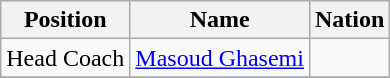<table class="wikitable">
<tr>
<th>Position</th>
<th>Name</th>
<th>Nation</th>
</tr>
<tr>
<td>Head Coach</td>
<td><a href='#'>Masoud Ghasemi</a></td>
<td></td>
</tr>
<tr>
</tr>
</table>
